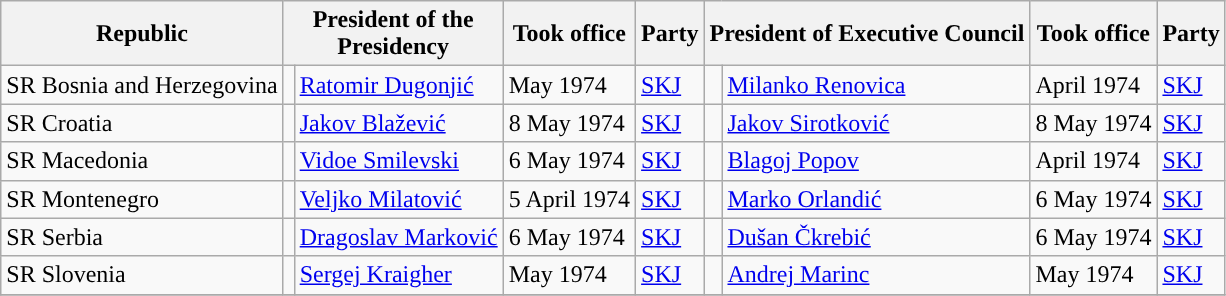<table class="wikitable">
<tr>
<th style="text-align: center;">Republic</th>
<th colspan="2" style="text-align: center;">President of the<br>Presidency</th>
<th style="text-align: center;">Took office</th>
<th style="text-align: center;">Party</th>
<th colspan="2" style="text-align: center;">President of Executive Council</th>
<th style="text-align: center;">Took office</th>
<th style="text-align: center;">Party</th>
</tr>
<tr>
<td>SR Bosnia and Herzegovina</td>
<td style="background:"></td>
<td><a href='#'>Ratomir Dugonjić</a></td>
<td>May 1974</td>
<td><a href='#'>SKJ</a></td>
<td style="background:"></td>
<td><a href='#'>Milanko Renovica</a></td>
<td>April 1974</td>
<td><a href='#'>SKJ</a></td>
</tr>
<tr>
<td>SR Croatia</td>
<td style="background:"></td>
<td><a href='#'>Jakov Blažević</a></td>
<td>8 May 1974</td>
<td><a href='#'>SKJ</a></td>
<td style="background:"></td>
<td><a href='#'>Jakov Sirotković</a></td>
<td>8 May 1974</td>
<td><a href='#'>SKJ</a></td>
</tr>
<tr>
<td>SR Macedonia</td>
<td style="background:"></td>
<td><a href='#'>Vidoe Smilevski</a></td>
<td>6 May 1974</td>
<td><a href='#'>SKJ</a></td>
<td style="background:"></td>
<td><a href='#'>Blagoj Popov</a></td>
<td>April 1974</td>
<td><a href='#'>SKJ</a></td>
</tr>
<tr>
<td>SR Montenegro</td>
<td style="background:"></td>
<td><a href='#'>Veljko Milatović</a></td>
<td>5 April 1974</td>
<td><a href='#'>SKJ</a></td>
<td style="background:"></td>
<td><a href='#'>Marko Orlandić</a></td>
<td>6 May 1974</td>
<td><a href='#'>SKJ</a></td>
</tr>
<tr>
<td>SR Serbia</td>
<td style="background:"></td>
<td><a href='#'>Dragoslav Marković</a></td>
<td>6 May 1974</td>
<td><a href='#'>SKJ</a></td>
<td style="background:"></td>
<td><a href='#'>Dušan Čkrebić</a></td>
<td>6 May 1974</td>
<td><a href='#'>SKJ</a></td>
</tr>
<tr>
<td>SR Slovenia</td>
<td style="background:"></td>
<td><a href='#'>Sergej Kraigher</a></td>
<td>May 1974</td>
<td><a href='#'>SKJ</a></td>
<td style="background:"></td>
<td><a href='#'>Andrej Marinc</a></td>
<td>May 1974</td>
<td><a href='#'>SKJ</a></td>
</tr>
<tr>
</tr>
</table>
